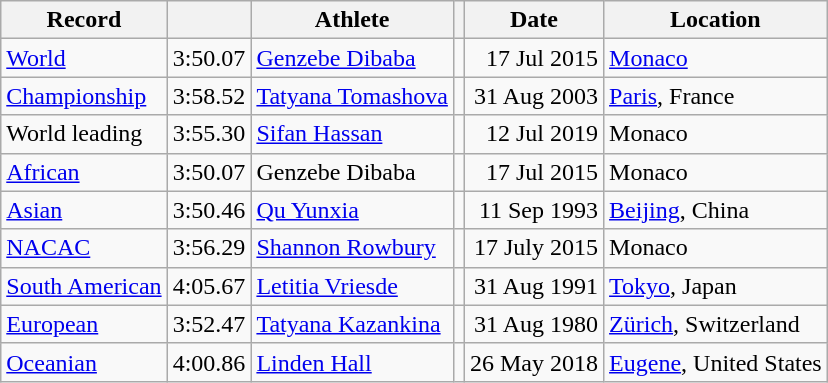<table class="wikitable">
<tr>
<th>Record</th>
<th></th>
<th>Athlete</th>
<th></th>
<th>Date</th>
<th>Location</th>
</tr>
<tr>
<td><a href='#'>World</a></td>
<td>3:50.07</td>
<td><a href='#'>Genzebe Dibaba</a></td>
<td></td>
<td align=right>17 Jul 2015</td>
<td><a href='#'>Monaco</a></td>
</tr>
<tr>
<td><a href='#'>Championship</a></td>
<td>3:58.52</td>
<td><a href='#'>Tatyana Tomashova</a></td>
<td></td>
<td align=right>31 Aug 2003</td>
<td><a href='#'>Paris</a>, France</td>
</tr>
<tr>
<td>World leading</td>
<td>3:55.30</td>
<td><a href='#'>Sifan Hassan</a></td>
<td></td>
<td align=right>12 Jul 2019</td>
<td>Monaco</td>
</tr>
<tr>
<td><a href='#'>African</a></td>
<td>3:50.07</td>
<td>Genzebe Dibaba</td>
<td></td>
<td align=right>17 Jul 2015</td>
<td>Monaco</td>
</tr>
<tr>
<td><a href='#'>Asian</a></td>
<td>3:50.46</td>
<td><a href='#'>Qu Yunxia</a></td>
<td></td>
<td align=right>11 Sep 1993</td>
<td><a href='#'>Beijing</a>, China</td>
</tr>
<tr>
<td><a href='#'>NACAC</a></td>
<td>3:56.29</td>
<td><a href='#'>Shannon Rowbury</a></td>
<td></td>
<td align=right>17 July 2015</td>
<td>Monaco</td>
</tr>
<tr>
<td><a href='#'>South American</a></td>
<td>4:05.67</td>
<td><a href='#'>Letitia Vriesde</a></td>
<td></td>
<td align=right>31 Aug 1991</td>
<td><a href='#'>Tokyo</a>, Japan</td>
</tr>
<tr>
<td><a href='#'>European</a></td>
<td>3:52.47</td>
<td><a href='#'>Tatyana Kazankina</a></td>
<td></td>
<td align=right>31 Aug 1980</td>
<td><a href='#'>Zürich</a>, Switzerland</td>
</tr>
<tr>
<td><a href='#'>Oceanian</a></td>
<td>4:00.86</td>
<td><a href='#'>Linden Hall</a></td>
<td></td>
<td align=right>26 May 2018</td>
<td><a href='#'>Eugene</a>, United States</td>
</tr>
</table>
